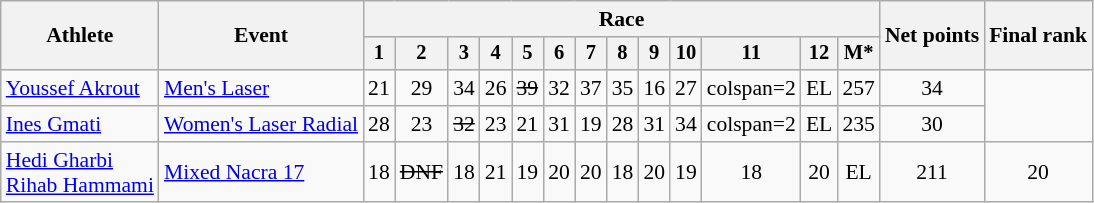<table class="wikitable" style="font-size:90%">
<tr>
<th rowspan="2">Athlete</th>
<th rowspan="2">Event</th>
<th colspan=13>Race</th>
<th rowspan=2>Net points</th>
<th rowspan=2>Final rank</th>
</tr>
<tr style="font-size:95%">
<th>1</th>
<th>2</th>
<th>3</th>
<th>4</th>
<th>5</th>
<th>6</th>
<th>7</th>
<th>8</th>
<th>9</th>
<th>10</th>
<th>11</th>
<th>12</th>
<th>M*</th>
</tr>
<tr align=center>
<td align=left><a href='#'>Youssef Akrout</a></td>
<td align=left><a href='#'>Men's Laser</a></td>
<td>21</td>
<td>29</td>
<td>34</td>
<td>26</td>
<td><s>39</s></td>
<td>32</td>
<td>37</td>
<td>35</td>
<td>16</td>
<td>27</td>
<td>colspan=2 </td>
<td>EL</td>
<td>257</td>
<td>34</td>
</tr>
<tr align=center>
<td align=left><a href='#'>Ines Gmati</a></td>
<td align=left><a href='#'>Women's Laser Radial</a></td>
<td>28</td>
<td>23</td>
<td><s>32</s></td>
<td>23</td>
<td>21</td>
<td>31</td>
<td>19</td>
<td>28</td>
<td>31</td>
<td>34</td>
<td>colspan=2 </td>
<td>EL</td>
<td>235</td>
<td>30</td>
</tr>
<tr align=center>
<td align=left><a href='#'>Hedi Gharbi</a><br><a href='#'>Rihab Hammami</a></td>
<td align=left><a href='#'>Mixed Nacra 17</a></td>
<td>18</td>
<td><s>DNF</s></td>
<td>18</td>
<td>21</td>
<td>19</td>
<td>20</td>
<td>20</td>
<td>18</td>
<td>20</td>
<td>19</td>
<td>18</td>
<td>20</td>
<td>EL</td>
<td>211</td>
<td>20</td>
</tr>
</table>
